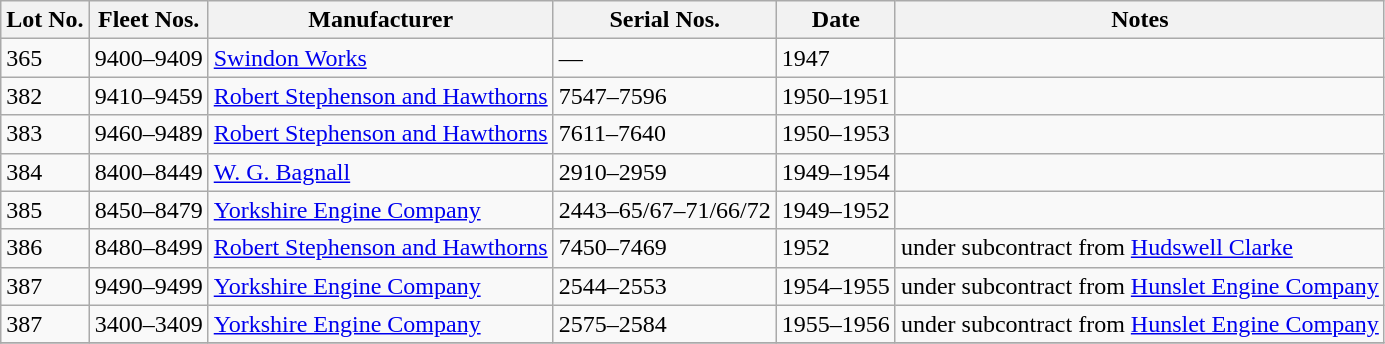<table class=wikitable>
<tr>
<th>Lot No.</th>
<th>Fleet Nos.</th>
<th>Manufacturer</th>
<th>Serial Nos.</th>
<th>Date</th>
<th>Notes</th>
</tr>
<tr>
<td>365</td>
<td>9400–9409</td>
<td><a href='#'>Swindon Works</a></td>
<td>—</td>
<td>1947</td>
<td></td>
</tr>
<tr>
<td>382</td>
<td>9410–9459</td>
<td><a href='#'>Robert Stephenson and Hawthorns</a></td>
<td>7547–7596</td>
<td>1950–1951</td>
<td></td>
</tr>
<tr>
<td>383</td>
<td>9460–9489</td>
<td><a href='#'>Robert Stephenson and Hawthorns</a></td>
<td>7611–7640</td>
<td>1950–1953</td>
<td></td>
</tr>
<tr>
<td>384</td>
<td>8400–8449</td>
<td><a href='#'>W. G. Bagnall</a></td>
<td>2910–2959</td>
<td>1949–1954</td>
<td></td>
</tr>
<tr>
<td>385</td>
<td>8450–8479</td>
<td><a href='#'>Yorkshire Engine Company</a></td>
<td>2443–65/67–71/66/72</td>
<td>1949–1952</td>
<td></td>
</tr>
<tr>
<td>386</td>
<td>8480–8499</td>
<td><a href='#'>Robert Stephenson and Hawthorns</a></td>
<td>7450–7469</td>
<td>1952</td>
<td>under subcontract from <a href='#'>Hudswell Clarke</a></td>
</tr>
<tr>
<td>387</td>
<td>9490–9499</td>
<td><a href='#'>Yorkshire Engine Company</a></td>
<td>2544–2553</td>
<td>1954–1955</td>
<td>under subcontract from <a href='#'>Hunslet Engine Company</a></td>
</tr>
<tr>
<td>387</td>
<td>3400–3409</td>
<td><a href='#'>Yorkshire Engine Company</a></td>
<td>2575–2584</td>
<td>1955–1956</td>
<td>under subcontract from <a href='#'>Hunslet Engine Company</a></td>
</tr>
<tr>
</tr>
</table>
